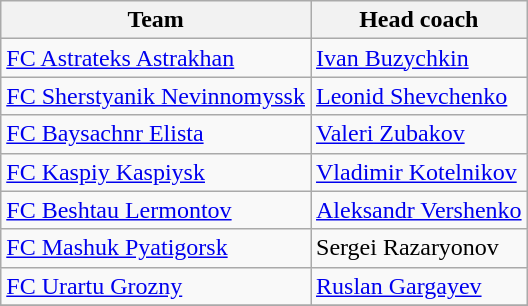<table class="wikitable" style="float:left; margin-right:1em">
<tr>
<th>Team</th>
<th>Head coach</th>
</tr>
<tr>
<td><a href='#'>FC Astrateks Astrakhan</a></td>
<td><a href='#'>Ivan Buzychkin</a></td>
</tr>
<tr>
<td><a href='#'>FC Sherstyanik Nevinnomyssk</a></td>
<td><a href='#'>Leonid Shevchenko</a></td>
</tr>
<tr>
<td><a href='#'>FC Baysachnr Elista</a></td>
<td><a href='#'>Valeri Zubakov</a></td>
</tr>
<tr>
<td><a href='#'>FC Kaspiy Kaspiysk</a></td>
<td><a href='#'>Vladimir Kotelnikov</a></td>
</tr>
<tr>
<td><a href='#'>FC Beshtau Lermontov</a></td>
<td><a href='#'>Aleksandr Vershenko</a></td>
</tr>
<tr>
<td><a href='#'>FC Mashuk Pyatigorsk</a></td>
<td>Sergei Razaryonov</td>
</tr>
<tr>
<td><a href='#'>FC Urartu Grozny</a></td>
<td><a href='#'>Ruslan Gargayev</a></td>
</tr>
<tr>
</tr>
</table>
